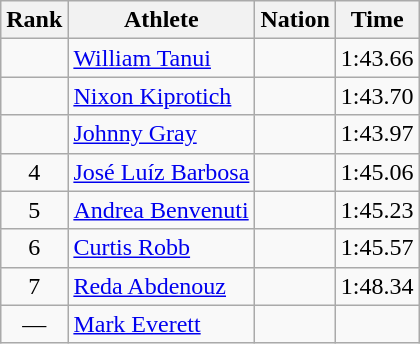<table class="wikitable sortable" style="text-align:center">
<tr>
<th>Rank</th>
<th>Athlete</th>
<th>Nation</th>
<th>Time</th>
</tr>
<tr>
<td></td>
<td align=left><a href='#'>William Tanui</a></td>
<td align=left></td>
<td>1:43.66</td>
</tr>
<tr>
<td></td>
<td align=left><a href='#'>Nixon Kiprotich</a></td>
<td align=left></td>
<td>1:43.70</td>
</tr>
<tr>
<td></td>
<td align=left><a href='#'>Johnny Gray</a></td>
<td align=left></td>
<td>1:43.97</td>
</tr>
<tr>
<td>4</td>
<td align=left><a href='#'>José Luíz Barbosa</a></td>
<td align=left></td>
<td>1:45.06</td>
</tr>
<tr>
<td>5</td>
<td align=left><a href='#'>Andrea Benvenuti</a></td>
<td align=left></td>
<td>1:45.23</td>
</tr>
<tr>
<td>6</td>
<td align=left><a href='#'>Curtis Robb</a></td>
<td align=left></td>
<td>1:45.57</td>
</tr>
<tr>
<td>7</td>
<td align=left><a href='#'>Reda Abdenouz</a></td>
<td align=left></td>
<td>1:48.34</td>
</tr>
<tr>
<td data-sort-value=8>—</td>
<td align=left><a href='#'>Mark Everett</a></td>
<td align=left></td>
<td></td>
</tr>
</table>
